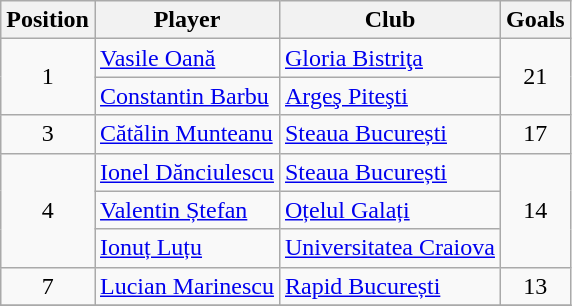<table class="wikitable">
<tr>
<th style="width:28px">Position</th>
<th>Player</th>
<th>Club</th>
<th>Goals</th>
</tr>
<tr>
<td rowspan="2" align="center">1</td>
<td><a href='#'>Vasile Oană</a></td>
<td><a href='#'>Gloria Bistriţa</a></td>
<td rowspan="2" align="center">21</td>
</tr>
<tr>
<td><a href='#'>Constantin Barbu</a></td>
<td><a href='#'>Argeş Piteşti</a></td>
</tr>
<tr>
<td rowspan="1" align="center">3</td>
<td><a href='#'>Cătălin Munteanu</a></td>
<td><a href='#'>Steaua București</a></td>
<td align="center">17</td>
</tr>
<tr>
<td rowspan="3" align="center">4</td>
<td><a href='#'>Ionel Dănciulescu</a></td>
<td><a href='#'>Steaua București</a></td>
<td rowspan="3" align="center">14</td>
</tr>
<tr>
<td><a href='#'>Valentin Ștefan</a></td>
<td><a href='#'>Oțelul Galați</a></td>
</tr>
<tr>
<td><a href='#'>Ionuț Luțu</a></td>
<td><a href='#'>Universitatea Craiova</a></td>
</tr>
<tr>
<td rowspan="1" align="center">7</td>
<td><a href='#'>Lucian Marinescu</a></td>
<td><a href='#'>Rapid București</a></td>
<td align="center">13</td>
</tr>
<tr>
</tr>
</table>
